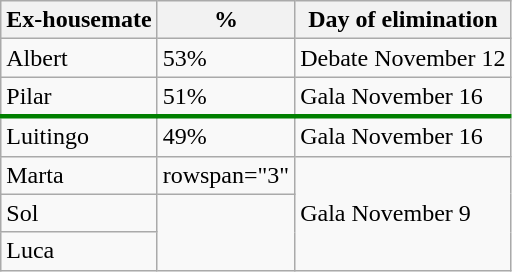<table class=wikitable>
<tr>
<th>Ex-housemate</th>
<th>%</th>
<th>Day of elimination</th>
</tr>
<tr>
<td>Albert</td>
<td>53%</td>
<td>Debate November 12</td>
</tr>
<tr style="border-bottom:3px solid green">
<td>Pilar</td>
<td>51%</td>
<td>Gala November 16</td>
</tr>
<tr>
<td>Luitingo</td>
<td>49%</td>
<td>Gala November 16</td>
</tr>
<tr>
<td>Marta</td>
<td>rowspan="3" </td>
<td rowspan="3">Gala November 9</td>
</tr>
<tr>
<td>Sol</td>
</tr>
<tr>
<td>Luca</td>
</tr>
</table>
